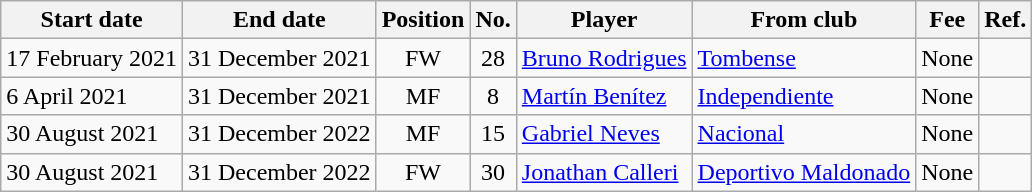<table class="wikitable sortable">
<tr>
<th style="text-align:center;"><strong>Start date</strong></th>
<th style="text-align:center;"><strong>End date</strong></th>
<th style="text-align:center;"><strong>Position</strong></th>
<th style="text-align:center;"><strong>No.</strong></th>
<th style="text-align:center;"><strong>Player</strong></th>
<th style="text-align:center;"><strong>From club</strong></th>
<th style="text-align:center;"><strong>Fee</strong></th>
<th style="text-align:center;"><strong>Ref.</strong></th>
</tr>
<tr>
<td>17 February 2021</td>
<td>31 December 2021</td>
<td style="text-align:center;">FW</td>
<td style="text-align:center;">28</td>
<td style="text-align:left;"> <a href='#'>Bruno Rodrigues</a></td>
<td style="text-align:left;"><a href='#'>Tombense</a></td>
<td> None</td>
<td></td>
</tr>
<tr>
<td>6 April 2021</td>
<td>31 December 2021</td>
<td style="text-align:center;">MF</td>
<td style="text-align:center;">8</td>
<td style="text-align:left;"> <a href='#'>Martín Benítez</a></td>
<td style="text-align:left;"> <a href='#'>Independiente</a></td>
<td> None</td>
<td></td>
</tr>
<tr>
<td>30 August 2021</td>
<td>31 December 2022</td>
<td style="text-align:center;">MF</td>
<td style="text-align:center;">15</td>
<td style="text-align:left;"> <a href='#'>Gabriel Neves</a></td>
<td style="text-align:left;"> <a href='#'>Nacional</a></td>
<td> None</td>
<td></td>
</tr>
<tr>
<td>30 August 2021</td>
<td>31 December 2022</td>
<td style="text-align:center;">FW</td>
<td style="text-align:center;">30</td>
<td style="text-align:left;"> <a href='#'>Jonathan Calleri</a></td>
<td style="text-align:left;"> <a href='#'>Deportivo Maldonado</a></td>
<td> None</td>
<td></td>
</tr>
</table>
